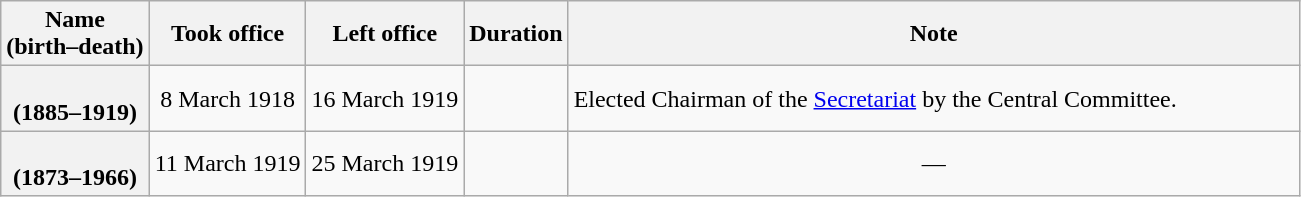<table class="wikitable plainrowheaders sortable" style="text-align:center;" border="1">
<tr>
<th scope="col">Name<br>(birth–death)</th>
<th scope="col">Took office</th>
<th scope="col">Left office</th>
<th scope="col">Duration</th>
<th scope="col" style="width:30em;">Note</th>
</tr>
<tr>
<th scope="row"><br>(1885–1919)</th>
<td>8 March 1918</td>
<td>16 March 1919</td>
<td></td>
<td align="left">Elected Chairman of the <a href='#'>Secretariat</a> by the Central Committee.</td>
</tr>
<tr>
<th scope="row"><br>(1873–1966)</th>
<td>11 March 1919</td>
<td>25 March 1919</td>
<td></td>
<td>—</td>
</tr>
</table>
